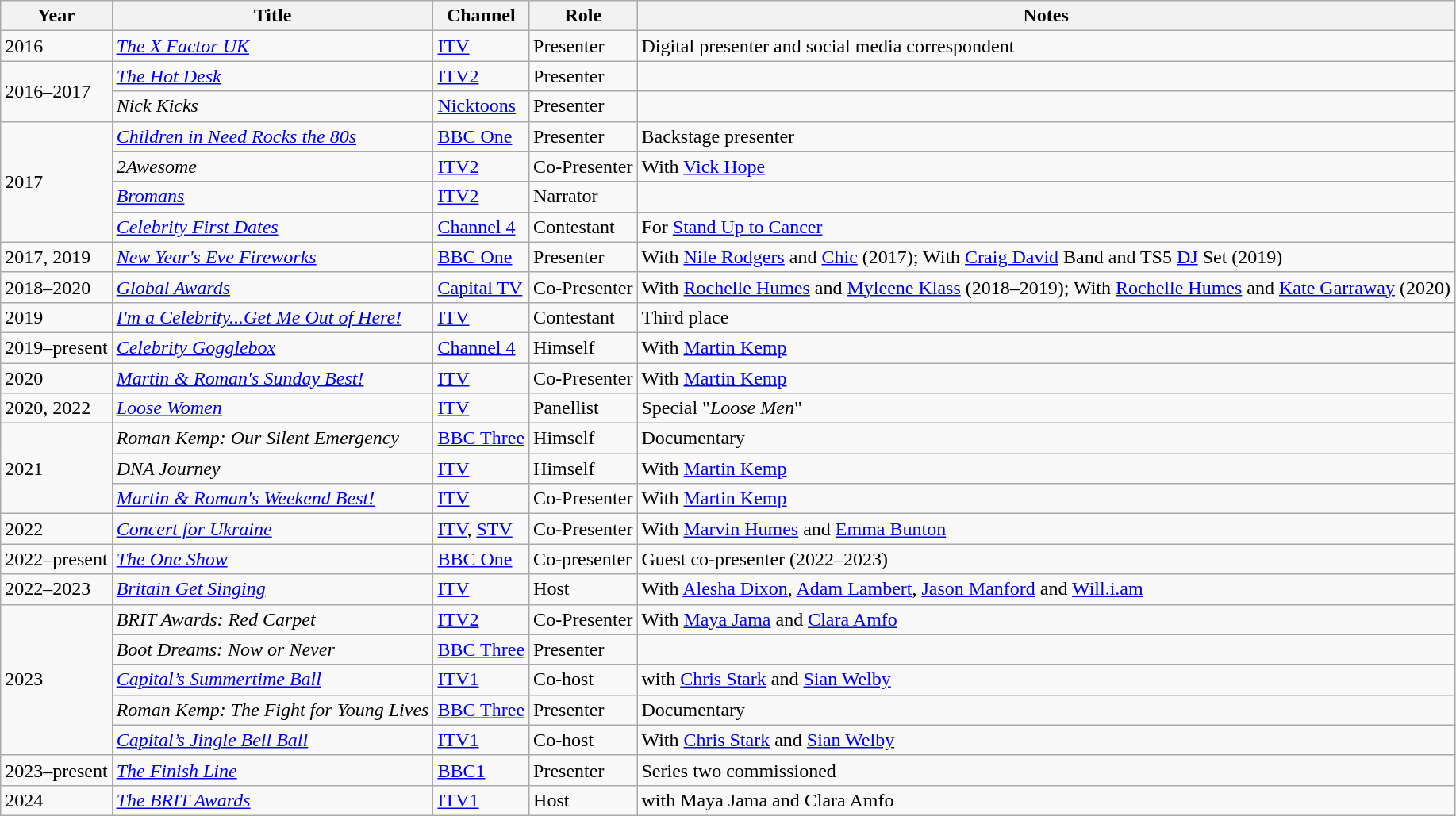<table class="wikitable">
<tr>
<th>Year</th>
<th>Title</th>
<th>Channel</th>
<th>Role</th>
<th>Notes</th>
</tr>
<tr>
<td>2016</td>
<td><em><a href='#'>The X Factor UK</a></em></td>
<td><a href='#'>ITV</a></td>
<td>Presenter</td>
<td>Digital presenter and social media correspondent</td>
</tr>
<tr>
<td rowspan="2">2016–2017</td>
<td><em><a href='#'>The Hot Desk</a></em></td>
<td><a href='#'>ITV2</a></td>
<td>Presenter</td>
<td></td>
</tr>
<tr>
<td><em>Nick Kicks</em></td>
<td><a href='#'>Nicktoons</a></td>
<td>Presenter</td>
<td></td>
</tr>
<tr>
<td rowspan="4">2017</td>
<td><em><a href='#'>Children in Need Rocks the 80s</a></em></td>
<td><a href='#'>BBC One</a></td>
<td>Presenter</td>
<td>Backstage presenter</td>
</tr>
<tr>
<td><em>2Awesome</em></td>
<td><a href='#'>ITV2</a></td>
<td>Co-Presenter</td>
<td>With <a href='#'>Vick Hope</a></td>
</tr>
<tr>
<td><em><a href='#'>Bromans</a></em></td>
<td><a href='#'>ITV2</a></td>
<td>Narrator</td>
<td></td>
</tr>
<tr>
<td><em><a href='#'>Celebrity First Dates</a></em></td>
<td><a href='#'>Channel 4</a></td>
<td>Contestant</td>
<td>For <a href='#'>Stand Up to Cancer</a></td>
</tr>
<tr>
<td>2017, 2019</td>
<td><a href='#'><em>New Year's Eve Fireworks</em></a></td>
<td><a href='#'>BBC One</a></td>
<td>Presenter</td>
<td>With <a href='#'>Nile Rodgers</a> and <a href='#'>Chic</a> (2017); With <a href='#'>Craig David</a> Band and TS5 <a href='#'>DJ</a> Set (2019)</td>
</tr>
<tr>
<td>2018–2020</td>
<td><em><a href='#'>Global Awards</a></em></td>
<td><a href='#'>Capital TV</a></td>
<td>Co-Presenter</td>
<td>With <a href='#'>Rochelle Humes</a> and <a href='#'>Myleene Klass</a> (2018–2019); With <a href='#'>Rochelle Humes</a> and <a href='#'>Kate Garraway</a> (2020)</td>
</tr>
<tr>
<td>2019</td>
<td><em><a href='#'>I'm a Celebrity...Get Me Out of Here!</a></em></td>
<td><a href='#'>ITV</a></td>
<td>Contestant</td>
<td>Third place</td>
</tr>
<tr>
<td>2019–present</td>
<td><em><a href='#'>Celebrity Gogglebox</a></em></td>
<td><a href='#'>Channel 4</a></td>
<td>Himself</td>
<td>With <a href='#'>Martin Kemp</a></td>
</tr>
<tr>
<td>2020</td>
<td><em><a href='#'>Martin & Roman's Sunday Best!</a></em></td>
<td><a href='#'>ITV</a></td>
<td>Co-Presenter</td>
<td>With <a href='#'>Martin Kemp</a></td>
</tr>
<tr>
<td>2020, 2022</td>
<td><em><a href='#'>Loose Women</a></em></td>
<td><a href='#'>ITV</a></td>
<td>Panellist</td>
<td>Special "<em>Loose Men</em>"</td>
</tr>
<tr>
<td Rowspan="3">2021</td>
<td><em>Roman Kemp: Our Silent Emergency</em></td>
<td><a href='#'>BBC Three</a></td>
<td>Himself</td>
<td>Documentary</td>
</tr>
<tr>
<td><em>DNA Journey</em></td>
<td><a href='#'>ITV</a></td>
<td>Himself</td>
<td>With <a href='#'>Martin Kemp</a></td>
</tr>
<tr>
<td><em><a href='#'>Martin & Roman's Weekend Best!</a></em></td>
<td><a href='#'>ITV</a></td>
<td>Co-Presenter</td>
<td>With <a href='#'>Martin Kemp</a></td>
</tr>
<tr>
<td>2022</td>
<td><em><a href='#'>Concert for Ukraine</a></em></td>
<td><a href='#'>ITV</a>, <a href='#'>STV</a></td>
<td>Co-Presenter</td>
<td>With <a href='#'>Marvin Humes</a> and <a href='#'>Emma Bunton</a></td>
</tr>
<tr>
<td>2022–present</td>
<td><em><a href='#'>The One Show</a></em></td>
<td><a href='#'>BBC One</a></td>
<td>Co-presenter</td>
<td>Guest co-presenter (2022–2023)</td>
</tr>
<tr>
<td>2022–2023</td>
<td><em><a href='#'>Britain Get Singing</a></em></td>
<td><a href='#'>ITV</a></td>
<td>Host</td>
<td>With <a href='#'>Alesha Dixon</a>, <a href='#'>Adam Lambert</a>, <a href='#'>Jason Manford</a> and <a href='#'>Will.i.am</a></td>
</tr>
<tr>
<td rowspan="5">2023</td>
<td><em>BRIT Awards: Red Carpet</em></td>
<td><a href='#'>ITV2</a></td>
<td>Co-Presenter</td>
<td>With <a href='#'>Maya Jama</a> and <a href='#'>Clara Amfo</a></td>
</tr>
<tr>
<td><em>Boot Dreams: Now or Never</em></td>
<td><a href='#'>BBC Three</a></td>
<td>Presenter</td>
<td></td>
</tr>
<tr>
<td><em><a href='#'>Capital’s Summertime Ball</a></em></td>
<td><a href='#'>ITV1</a></td>
<td>Co-host</td>
<td>with <a href='#'>Chris Stark</a> and <a href='#'>Sian Welby</a></td>
</tr>
<tr>
<td><em>Roman Kemp: The Fight for Young Lives</em></td>
<td><a href='#'>BBC Three</a></td>
<td>Presenter</td>
<td>Documentary</td>
</tr>
<tr>
<td><em><a href='#'>Capital’s Jingle Bell Ball</a></em></td>
<td><a href='#'>ITV1</a></td>
<td>Co-host</td>
<td>With <a href='#'>Chris Stark</a> and <a href='#'>Sian Welby</a></td>
</tr>
<tr>
<td>2023–present</td>
<td><em><a href='#'>The Finish Line</a></em></td>
<td><a href='#'>BBC1</a></td>
<td>Presenter</td>
<td>Series two commissioned</td>
</tr>
<tr>
<td>2024</td>
<td><em><a href='#'>The BRIT Awards</a></em></td>
<td><a href='#'>ITV1</a></td>
<td>Host</td>
<td>with Maya Jama and Clara Amfo</td>
</tr>
</table>
